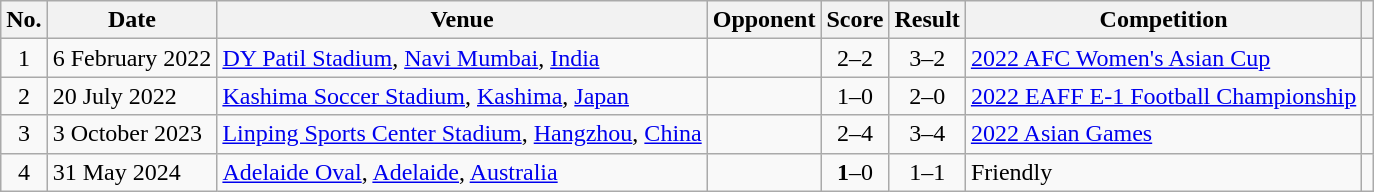<table class="wikitable sortable">
<tr>
<th scope="col">No.</th>
<th scope="col">Date</th>
<th scope="col">Venue</th>
<th scope="col">Opponent</th>
<th scope="col">Score</th>
<th scope="col">Result</th>
<th scope="col">Competition</th>
<th scope="col" class="unsortable"></th>
</tr>
<tr>
<td align=center>1</td>
<td>6 February 2022</td>
<td><a href='#'>DY Patil Stadium</a>, <a href='#'>Navi Mumbai</a>, <a href='#'>India</a></td>
<td></td>
<td align=center>2–2</td>
<td align=center>3–2</td>
<td><a href='#'>2022 AFC Women's Asian Cup</a></td>
<td></td>
</tr>
<tr>
<td align=center>2</td>
<td>20 July 2022</td>
<td><a href='#'>Kashima Soccer Stadium</a>, <a href='#'>Kashima</a>, <a href='#'>Japan</a></td>
<td></td>
<td align=center>1–0</td>
<td align=center>2–0</td>
<td><a href='#'>2022 EAFF E-1 Football Championship</a></td>
<td></td>
</tr>
<tr>
<td align=center>3</td>
<td>3 October 2023</td>
<td><a href='#'>Linping Sports Center Stadium</a>, <a href='#'>Hangzhou</a>, <a href='#'>China</a></td>
<td></td>
<td align=center>2–4</td>
<td align=center>3–4</td>
<td><a href='#'>2022 Asian Games</a></td>
<td></td>
</tr>
<tr>
<td align=center>4</td>
<td>31 May 2024</td>
<td><a href='#'>Adelaide Oval</a>, <a href='#'>Adelaide</a>, <a href='#'>Australia</a></td>
<td></td>
<td align=center><strong>1</strong>–0</td>
<td align=center>1–1</td>
<td>Friendly</td>
</tr>
</table>
